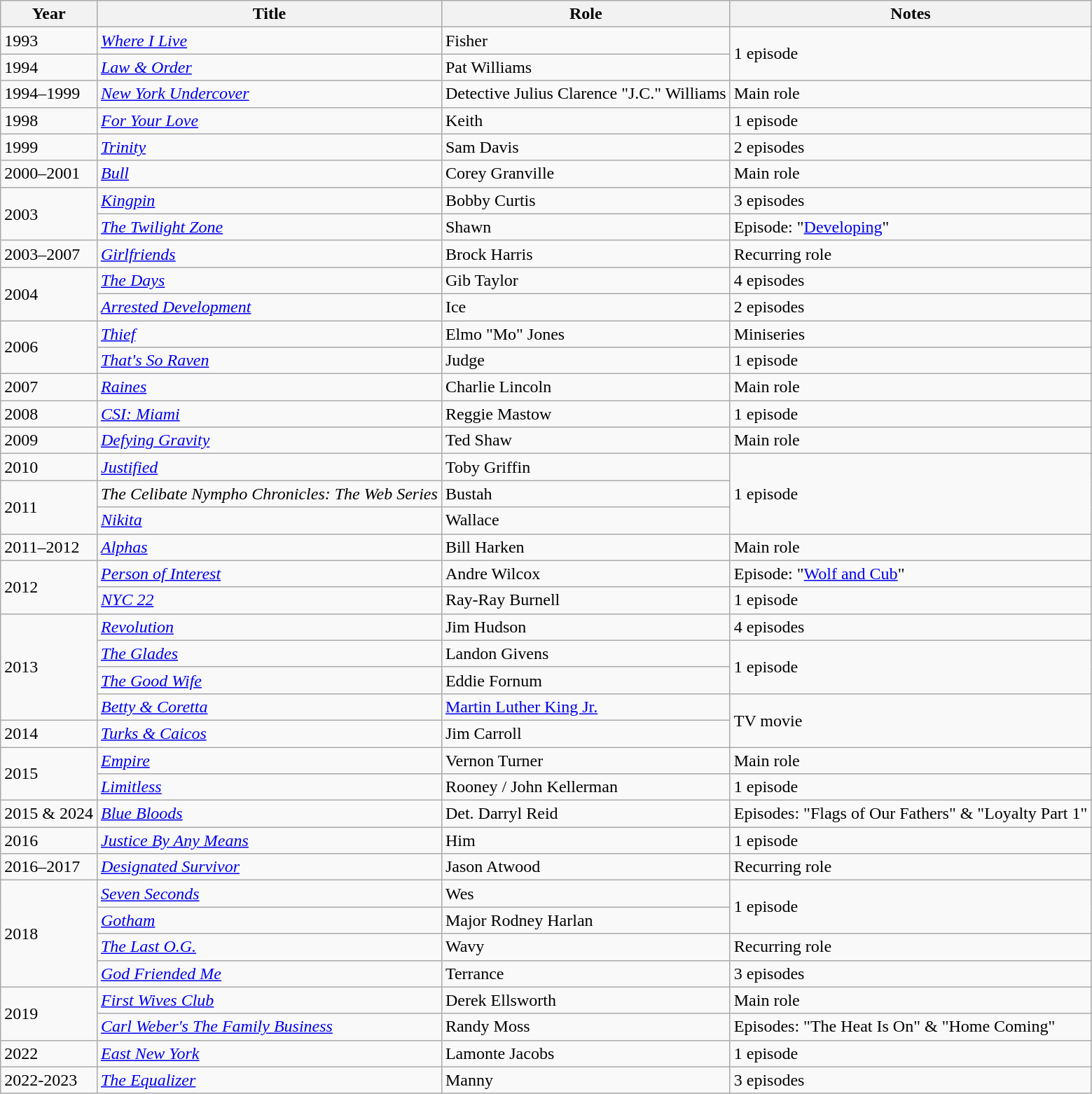<table class="wikitable sortable">
<tr>
<th>Year</th>
<th>Title</th>
<th>Role</th>
<th class="unsortable">Notes</th>
</tr>
<tr>
<td>1993</td>
<td><em><a href='#'>Where I Live</a></em></td>
<td>Fisher</td>
<td rowspan=2>1 episode</td>
</tr>
<tr>
<td>1994</td>
<td><em><a href='#'>Law & Order</a></em></td>
<td>Pat Williams</td>
</tr>
<tr>
<td>1994–1999</td>
<td><em><a href='#'>New York Undercover</a></em></td>
<td>Detective Julius Clarence "J.C." Williams</td>
<td>Main role</td>
</tr>
<tr>
<td>1998</td>
<td><em><a href='#'>For Your Love</a></em></td>
<td>Keith</td>
<td>1 episode</td>
</tr>
<tr>
<td>1999</td>
<td><em><a href='#'>Trinity</a></em></td>
<td>Sam Davis</td>
<td>2 episodes</td>
</tr>
<tr>
<td>2000–2001</td>
<td><em><a href='#'>Bull</a></em></td>
<td>Corey Granville</td>
<td>Main role</td>
</tr>
<tr>
<td rowspan=2>2003</td>
<td><em><a href='#'>Kingpin</a></em></td>
<td>Bobby Curtis</td>
<td>3 episodes</td>
</tr>
<tr>
<td><em><a href='#'>The Twilight Zone</a></em></td>
<td>Shawn</td>
<td>Episode: "<a href='#'>Developing</a>"</td>
</tr>
<tr>
<td>2003–2007</td>
<td><em><a href='#'>Girlfriends</a></em></td>
<td>Brock Harris</td>
<td>Recurring role</td>
</tr>
<tr>
<td rowspan=2>2004</td>
<td><em><a href='#'>The Days</a></em></td>
<td>Gib Taylor</td>
<td>4 episodes</td>
</tr>
<tr>
<td><em><a href='#'>Arrested Development</a></em></td>
<td>Ice</td>
<td>2 episodes</td>
</tr>
<tr>
<td rowspan=2>2006</td>
<td><em><a href='#'>Thief</a></em></td>
<td>Elmo "Mo" Jones</td>
<td>Miniseries</td>
</tr>
<tr>
<td><em><a href='#'>That's So Raven</a></em></td>
<td>Judge</td>
<td>1 episode</td>
</tr>
<tr>
<td>2007</td>
<td><em><a href='#'>Raines</a></em></td>
<td>Charlie Lincoln</td>
<td>Main role</td>
</tr>
<tr>
<td>2008</td>
<td><em><a href='#'>CSI: Miami</a></em></td>
<td>Reggie Mastow</td>
<td>1 episode</td>
</tr>
<tr>
<td>2009</td>
<td><em><a href='#'>Defying Gravity</a></em></td>
<td>Ted Shaw</td>
<td>Main role</td>
</tr>
<tr>
<td>2010</td>
<td><em><a href='#'>Justified</a></em></td>
<td>Toby Griffin</td>
<td rowspan=3>1 episode</td>
</tr>
<tr>
<td rowspan=2>2011</td>
<td><em>The Celibate Nympho Chronicles: The Web Series</em></td>
<td>Bustah</td>
</tr>
<tr>
<td><em><a href='#'>Nikita</a></em></td>
<td>Wallace</td>
</tr>
<tr>
<td>2011–2012</td>
<td><em><a href='#'>Alphas</a></em></td>
<td>Bill Harken</td>
<td>Main role</td>
</tr>
<tr>
<td rowspan=2>2012</td>
<td><em><a href='#'>Person of Interest</a></em></td>
<td>Andre Wilcox</td>
<td>Episode: "<a href='#'>Wolf and Cub</a>"</td>
</tr>
<tr>
<td><em><a href='#'>NYC 22</a></em></td>
<td>Ray-Ray Burnell</td>
<td>1 episode</td>
</tr>
<tr>
<td rowspan=4>2013</td>
<td><em><a href='#'>Revolution</a></em></td>
<td>Jim Hudson</td>
<td>4 episodes</td>
</tr>
<tr>
<td><em><a href='#'>The Glades</a></em></td>
<td>Landon Givens</td>
<td rowspan=2>1 episode</td>
</tr>
<tr>
<td><em><a href='#'>The Good Wife</a></em></td>
<td>Eddie Fornum</td>
</tr>
<tr>
<td><em><a href='#'>Betty & Coretta</a></em></td>
<td><a href='#'>Martin Luther King Jr.</a></td>
<td rowspan=2>TV movie</td>
</tr>
<tr>
<td>2014</td>
<td><em><a href='#'>Turks & Caicos</a></em></td>
<td>Jim Carroll</td>
</tr>
<tr>
<td rowspan=2>2015</td>
<td><em><a href='#'>Empire</a></em></td>
<td>Vernon Turner</td>
<td>Main role</td>
</tr>
<tr>
<td><em><a href='#'>Limitless</a></em></td>
<td>Rooney / John Kellerman</td>
<td>1 episode</td>
</tr>
<tr>
<td>2015 & 2024</td>
<td><em><a href='#'>Blue Bloods</a></em></td>
<td>Det. Darryl Reid</td>
<td>Episodes: "Flags of Our Fathers" & "Loyalty Part 1"</td>
</tr>
<tr>
<td>2016</td>
<td><em><a href='#'>Justice By Any Means</a></em></td>
<td>Him</td>
<td>1 episode</td>
</tr>
<tr>
<td>2016–2017</td>
<td><em><a href='#'>Designated Survivor</a></em></td>
<td>Jason Atwood</td>
<td>Recurring role</td>
</tr>
<tr>
<td rowspan=4>2018</td>
<td><em><a href='#'>Seven Seconds</a></em></td>
<td>Wes</td>
<td rowspan=2>1 episode</td>
</tr>
<tr>
<td><em><a href='#'>Gotham</a></em></td>
<td>Major Rodney Harlan</td>
</tr>
<tr>
<td><em><a href='#'>The Last O.G.</a></em></td>
<td>Wavy</td>
<td>Recurring role</td>
</tr>
<tr>
<td><em><a href='#'>God Friended Me</a></em></td>
<td>Terrance</td>
<td>3 episodes</td>
</tr>
<tr>
<td rowspan=2>2019</td>
<td><em><a href='#'>First Wives Club</a></em></td>
<td>Derek Ellsworth</td>
<td>Main role</td>
</tr>
<tr>
<td><em><a href='#'>Carl Weber's The Family Business</a></em></td>
<td>Randy Moss</td>
<td>Episodes: "The Heat Is On" & "Home Coming"</td>
</tr>
<tr>
<td>2022</td>
<td><em><a href='#'>East New York</a></em></td>
<td>Lamonte Jacobs</td>
<td>1 episode</td>
</tr>
<tr>
<td>2022-2023</td>
<td><em><a href='#'>The Equalizer</a></em></td>
<td>Manny</td>
<td>3 episodes</td>
</tr>
</table>
